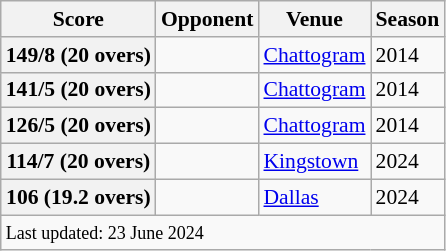<table class="wikitable"style="font-size: 90%">
<tr>
<th>Score</th>
<th>Opponent</th>
<th>Venue</th>
<th>Season</th>
</tr>
<tr>
<th>149/8 (20 overs)</th>
<td></td>
<td><a href='#'>Chattogram</a></td>
<td>2014</td>
</tr>
<tr>
<th>141/5 (20 overs)</th>
<td></td>
<td><a href='#'>Chattogram</a></td>
<td>2014</td>
</tr>
<tr>
<th>126/5 (20 overs)</th>
<td></td>
<td><a href='#'>Chattogram</a></td>
<td>2014</td>
</tr>
<tr>
<th>114/7 (20 overs)</th>
<td></td>
<td><a href='#'>Kingstown</a></td>
<td>2024</td>
</tr>
<tr>
<th>106 (19.2 overs)</th>
<td></td>
<td><a href='#'>Dallas</a></td>
<td>2024</td>
</tr>
<tr>
<td colspan="4"><small>Last updated: 23 June 2024</small></td>
</tr>
</table>
